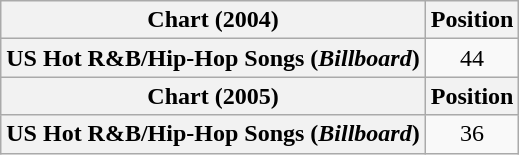<table class="wikitable plainrowheaders" style="text-align:center">
<tr>
<th scope="col">Chart (2004)</th>
<th scope="col">Position</th>
</tr>
<tr>
<th scope="row">US Hot R&B/Hip-Hop Songs (<em>Billboard</em>)</th>
<td>44</td>
</tr>
<tr>
<th scope="col">Chart (2005)</th>
<th scope="col">Position</th>
</tr>
<tr>
<th scope="row">US Hot R&B/Hip-Hop Songs (<em>Billboard</em>)</th>
<td>36</td>
</tr>
</table>
